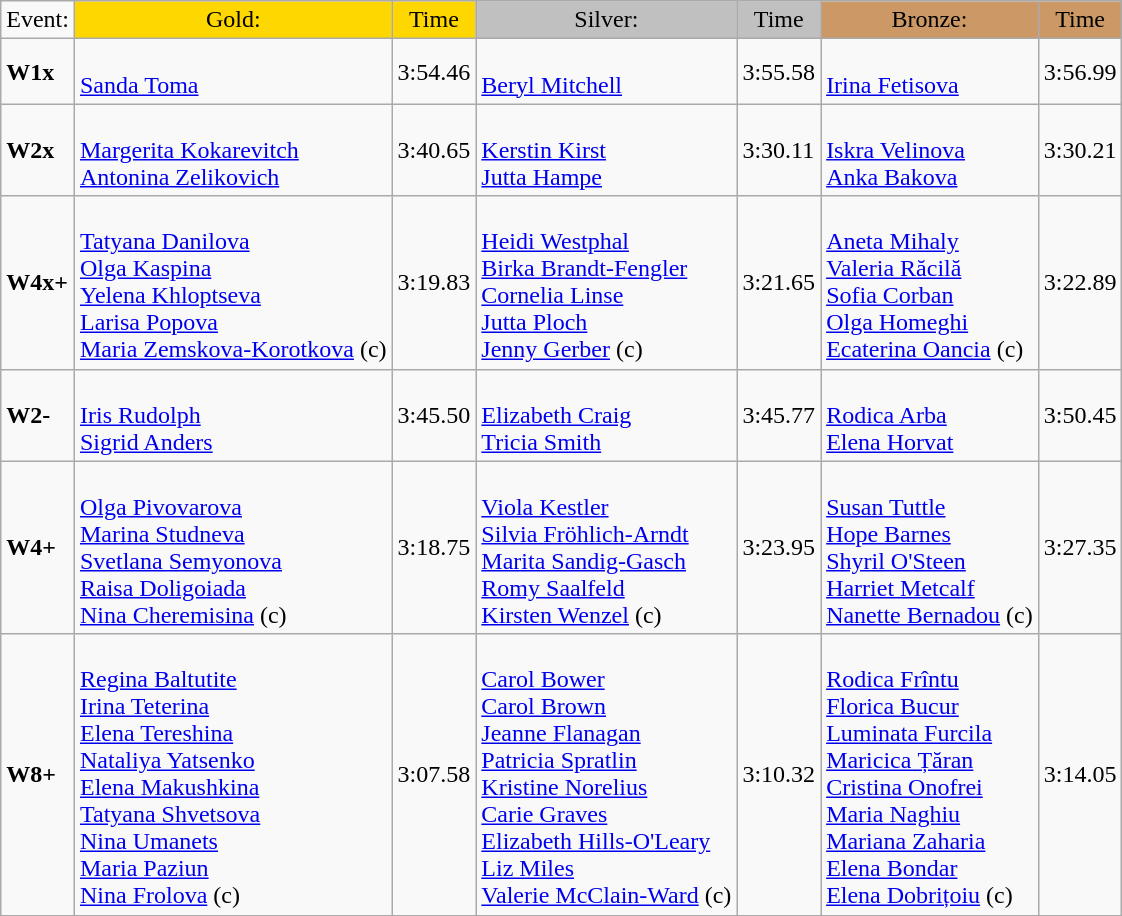<table class="wikitable">
<tr>
<td>Event:</td>
<td style="text-align:center;background-color:gold;">Gold:</td>
<td style="text-align:center;background-color:gold;">Time</td>
<td style="text-align:center;background-color:silver;">Silver:</td>
<td style="text-align:center;background-color:silver;">Time</td>
<td style="text-align:center;background-color:#CC9966;">Bronze:</td>
<td style="text-align:center;background-color:#CC9966;">Time</td>
</tr>
<tr>
<td><strong>W1x</strong></td>
<td> <br> <a href='#'>Sanda Toma</a></td>
<td>3:54.46</td>
<td> <br> <a href='#'>Beryl Mitchell</a></td>
<td>3:55.58</td>
<td> <br> <a href='#'>Irina Fetisova</a></td>
<td>3:56.99</td>
</tr>
<tr>
<td><strong>W2x</strong></td>
<td> <br> <a href='#'>Margerita Kokarevitch</a> <br> <a href='#'>Antonina Zelikovich</a></td>
<td>3:40.65</td>
<td> <br> <a href='#'>Kerstin Kirst</a> <br> <a href='#'>Jutta Hampe</a></td>
<td>3:30.11</td>
<td> <br> <a href='#'>Iskra Velinova</a> <br> <a href='#'>Anka Bakova</a></td>
<td>3:30.21</td>
</tr>
<tr>
<td><strong>W4x+</strong></td>
<td> <br> <a href='#'>Tatyana Danilova</a> <br> <a href='#'>Olga Kaspina</a> <br> <a href='#'>Yelena Khloptseva</a> <br> <a href='#'>Larisa Popova</a> <br> <a href='#'>Maria Zemskova-Korotkova</a> (c)</td>
<td>3:19.83</td>
<td> <br> <a href='#'>Heidi Westphal</a> <br> <a href='#'>Birka Brandt-Fengler</a> <br> <a href='#'>Cornelia Linse</a> <br> <a href='#'>Jutta Ploch</a> <br> <a href='#'>Jenny Gerber</a> (c)</td>
<td>3:21.65</td>
<td> <br> <a href='#'>Aneta Mihaly</a> <br> <a href='#'>Valeria Răcilă</a> <br> <a href='#'>Sofia Corban</a> <br> <a href='#'>Olga Homeghi</a> <br> <a href='#'>Ecaterina Oancia</a> (c)</td>
<td>3:22.89</td>
</tr>
<tr>
<td><strong>W2-</strong></td>
<td> <br> <a href='#'>Iris Rudolph</a> <br> <a href='#'>Sigrid Anders</a></td>
<td>3:45.50</td>
<td> <br> <a href='#'>Elizabeth Craig</a> <br> <a href='#'>Tricia Smith</a></td>
<td>3:45.77</td>
<td> <br> <a href='#'>Rodica Arba</a> <br> <a href='#'>Elena Horvat</a></td>
<td>3:50.45</td>
</tr>
<tr>
<td><strong>W4+</strong></td>
<td> <br> <a href='#'>Olga Pivovarova</a> <br> <a href='#'>Marina Studneva</a> <br> <a href='#'>Svetlana Semyonova</a> <br> <a href='#'>Raisa Doligoiada</a> <br> <a href='#'>Nina Cheremisina</a> (c)</td>
<td>3:18.75</td>
<td> <br> <a href='#'>Viola Kestler</a> <br> <a href='#'>Silvia Fröhlich-Arndt</a> <br> <a href='#'>Marita Sandig-Gasch</a> <br> <a href='#'>Romy Saalfeld</a> <br> <a href='#'>Kirsten Wenzel</a> (c)</td>
<td>3:23.95</td>
<td> <br> <a href='#'>Susan Tuttle</a> <br> <a href='#'>Hope Barnes</a> <br> <a href='#'>Shyril O'Steen</a> <br> <a href='#'>Harriet Metcalf</a> <br> <a href='#'>Nanette Bernadou</a> (c)</td>
<td>3:27.35</td>
</tr>
<tr>
<td><strong>W8+</strong></td>
<td> <br> <a href='#'>Regina Baltutite</a> <br> <a href='#'>Irina Teterina</a> <br> <a href='#'>Elena Tereshina</a> <br> <a href='#'>Nataliya Yatsenko</a> <br> <a href='#'>Elena Makushkina</a> <br> <a href='#'>Tatyana Shvetsova</a> <br> <a href='#'>Nina Umanets</a> <br> <a href='#'>Maria Paziun</a> <br> <a href='#'>Nina Frolova</a> (c)</td>
<td>3:07.58</td>
<td> <br> <a href='#'>Carol Bower</a> <br> <a href='#'>Carol Brown</a> <br> <a href='#'>Jeanne Flanagan</a> <br> <a href='#'>Patricia Spratlin</a> <br> <a href='#'>Kristine Norelius</a> <br> <a href='#'>Carie Graves</a> <br> <a href='#'>Elizabeth Hills-O'Leary</a> <br> <a href='#'>Liz Miles</a> <br> <a href='#'>Valerie McClain-Ward</a> (c)</td>
<td>3:10.32</td>
<td> <br> <a href='#'>Rodica Frîntu</a> <br> <a href='#'>Florica Bucur</a> <br> <a href='#'>Luminata Furcila</a> <br> <a href='#'>Maricica Țăran</a> <br> <a href='#'>Cristina Onofrei</a> <br> <a href='#'>Maria Naghiu</a> <br> <a href='#'>Mariana Zaharia</a> <br> <a href='#'>Elena Bondar</a> <br> <a href='#'>Elena Dobrițoiu</a> (c)</td>
<td>3:14.05</td>
</tr>
<tr>
</tr>
</table>
